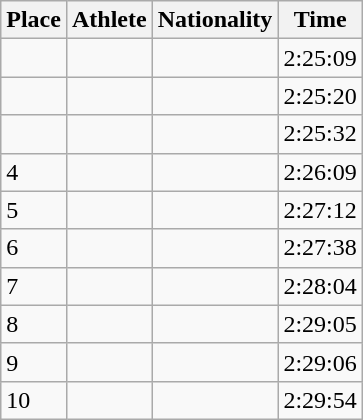<table class="wikitable sortable">
<tr>
<th scope="col">Place</th>
<th scope="col">Athlete</th>
<th scope="col">Nationality</th>
<th scope="col">Time</th>
</tr>
<tr>
<td></td>
<td></td>
<td></td>
<td>2:25:09</td>
</tr>
<tr>
<td></td>
<td></td>
<td></td>
<td>2:25:20</td>
</tr>
<tr>
<td></td>
<td></td>
<td></td>
<td>2:25:32</td>
</tr>
<tr>
<td>4</td>
<td></td>
<td></td>
<td>2:26:09</td>
</tr>
<tr>
<td>5</td>
<td></td>
<td></td>
<td>2:27:12</td>
</tr>
<tr>
<td>6</td>
<td></td>
<td></td>
<td>2:27:38</td>
</tr>
<tr>
<td>7</td>
<td></td>
<td></td>
<td>2:28:04</td>
</tr>
<tr>
<td>8</td>
<td></td>
<td></td>
<td>2:29:05</td>
</tr>
<tr>
<td>9</td>
<td></td>
<td></td>
<td>2:29:06</td>
</tr>
<tr>
<td>10</td>
<td></td>
<td></td>
<td>2:29:54</td>
</tr>
</table>
